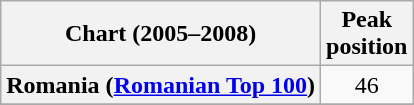<table class="wikitable sortable plainrowheaders" style="text-align:center;">
<tr>
<th>Chart (2005–2008)</th>
<th>Peak<br>position</th>
</tr>
<tr>
<th scope="row">Romania (<a href='#'>Romanian Top 100</a>)</th>
<td>46</td>
</tr>
<tr>
</tr>
<tr>
</tr>
</table>
